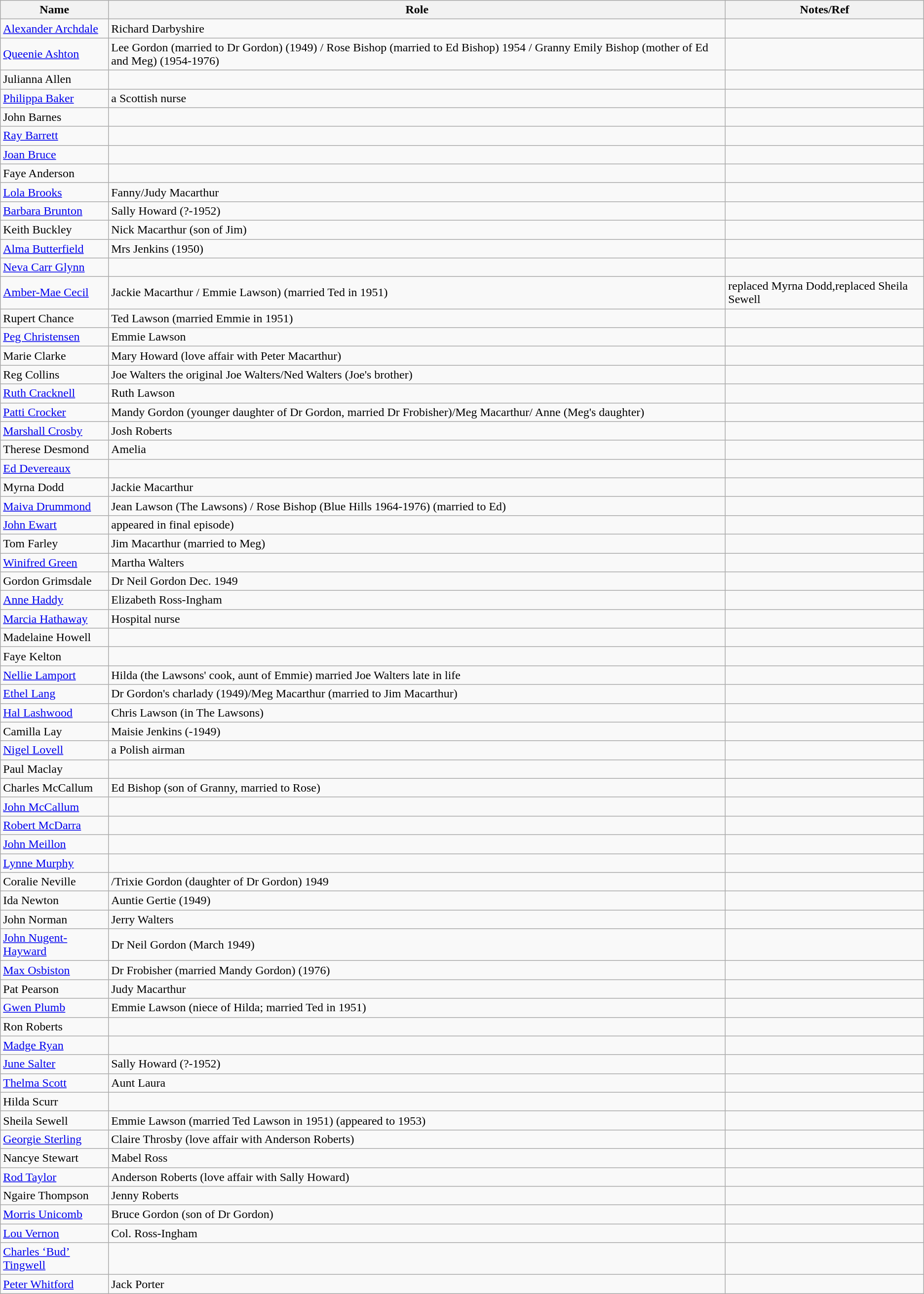<table class="wikitable sortable">
<tr>
<th>Name</th>
<th>Role</th>
<th>Notes/Ref</th>
</tr>
<tr>
<td><a href='#'>Alexander Archdale</a></td>
<td>Richard Darbyshire</td>
<td></td>
</tr>
<tr>
<td><a href='#'>Queenie Ashton</a></td>
<td>Lee Gordon (married to Dr Gordon) (1949) / Rose Bishop (married to Ed Bishop) 1954 / Granny Emily Bishop (mother of Ed and Meg) (1954-1976)</td>
<td></td>
</tr>
<tr>
<td>Julianna Allen</td>
<td></td>
<td></td>
</tr>
<tr>
<td><a href='#'>Philippa Baker</a></td>
<td>a Scottish nurse</td>
<td></td>
</tr>
<tr>
<td>John Barnes</td>
<td></td>
<td></td>
</tr>
<tr>
<td><a href='#'>Ray Barrett</a></td>
<td></td>
<td></td>
</tr>
<tr>
<td><a href='#'>Joan Bruce</a></td>
<td></td>
<td></td>
</tr>
<tr>
<td>Faye Anderson</td>
<td></td>
<td></td>
</tr>
<tr>
<td><a href='#'>Lola Brooks</a></td>
<td>Fanny/Judy Macarthur</td>
<td></td>
</tr>
<tr>
<td><a href='#'>Barbara Brunton</a></td>
<td>Sally Howard (?-1952)</td>
<td></td>
</tr>
<tr>
<td>Keith Buckley</td>
<td>Nick Macarthur (son of Jim)</td>
<td></td>
</tr>
<tr>
<td><a href='#'>Alma Butterfield</a></td>
<td>Mrs Jenkins (1950)</td>
<td></td>
</tr>
<tr>
<td><a href='#'>Neva Carr Glynn</a></td>
<td></td>
<td></td>
</tr>
<tr>
<td><a href='#'>Amber-Mae Cecil</a></td>
<td>Jackie Macarthur / Emmie Lawson) (married Ted in 1951)</td>
<td>replaced Myrna Dodd,replaced Sheila Sewell</td>
</tr>
<tr>
<td>Rupert Chance</td>
<td>Ted Lawson (married Emmie in 1951)</td>
<td></td>
</tr>
<tr>
<td><a href='#'>Peg Christensen</a></td>
<td>Emmie Lawson</td>
<td></td>
</tr>
<tr>
<td>Marie Clarke</td>
<td>Mary Howard (love affair with Peter Macarthur)</td>
<td></td>
</tr>
<tr>
<td>Reg Collins</td>
<td>Joe Walters the original Joe Walters/Ned Walters (Joe's brother)</td>
<td></td>
</tr>
<tr>
<td><a href='#'>Ruth Cracknell</a></td>
<td>Ruth Lawson</td>
<td></td>
</tr>
<tr>
<td><a href='#'>Patti Crocker</a></td>
<td>Mandy Gordon (younger daughter of Dr Gordon, married Dr Frobisher)/Meg Macarthur/ Anne (Meg's daughter)</td>
<td></td>
</tr>
<tr>
<td><a href='#'>Marshall Crosby</a></td>
<td>Josh Roberts</td>
<td></td>
</tr>
<tr>
<td>Therese Desmond</td>
<td>Amelia</td>
<td></td>
</tr>
<tr>
<td><a href='#'>Ed Devereaux</a></td>
<td></td>
<td></td>
</tr>
<tr>
<td>Myrna Dodd</td>
<td>Jackie Macarthur</td>
<td></td>
</tr>
<tr>
<td><a href='#'>Maiva Drummond</a></td>
<td>Jean Lawson (The Lawsons) / Rose Bishop (Blue Hills 1964-1976) (married to Ed)</td>
<td></td>
</tr>
<tr>
<td><a href='#'>John Ewart</a></td>
<td>appeared in final episode)</td>
<td></td>
</tr>
<tr>
<td>Tom Farley</td>
<td>Jim Macarthur (married to Meg)</td>
<td></td>
</tr>
<tr>
<td><a href='#'>Winifred Green</a></td>
<td>Martha Walters</td>
<td></td>
</tr>
<tr>
<td>Gordon Grimsdale</td>
<td>Dr Neil Gordon Dec. 1949</td>
<td></td>
</tr>
<tr>
<td><a href='#'>Anne Haddy</a></td>
<td>Elizabeth Ross-Ingham</td>
<td></td>
</tr>
<tr>
<td><a href='#'>Marcia Hathaway</a></td>
<td>Hospital nurse</td>
<td></td>
</tr>
<tr>
<td>Madelaine Howell</td>
<td></td>
<td></td>
</tr>
<tr>
<td>Faye Kelton</td>
<td></td>
<td></td>
</tr>
<tr>
<td><a href='#'>Nellie Lamport</a></td>
<td>Hilda (the Lawsons' cook, aunt of Emmie) married Joe Walters late in life</td>
<td></td>
</tr>
<tr>
<td><a href='#'>Ethel Lang</a></td>
<td>Dr Gordon's charlady (1949)/Meg Macarthur (married to Jim Macarthur)</td>
<td></td>
</tr>
<tr>
<td><a href='#'>Hal Lashwood</a></td>
<td>Chris Lawson (in The Lawsons)</td>
<td></td>
</tr>
<tr>
<td>Camilla Lay</td>
<td>Maisie Jenkins (-1949)</td>
<td></td>
</tr>
<tr>
<td><a href='#'>Nigel Lovell</a></td>
<td>a Polish airman</td>
<td></td>
</tr>
<tr>
<td>Paul Maclay</td>
<td></td>
<td></td>
</tr>
<tr>
<td>Charles McCallum</td>
<td>Ed Bishop (son of Granny, married to Rose)</td>
<td></td>
</tr>
<tr>
<td><a href='#'>John McCallum</a></td>
<td></td>
<td></td>
</tr>
<tr>
<td><a href='#'>Robert McDarra</a></td>
<td></td>
<td></td>
</tr>
<tr>
<td><a href='#'>John Meillon</a></td>
<td></td>
<td></td>
</tr>
<tr>
<td><a href='#'>Lynne Murphy</a></td>
<td></td>
<td></td>
</tr>
<tr>
<td>Coralie Neville</td>
<td>/Trixie Gordon (daughter of Dr Gordon) 1949</td>
<td></td>
</tr>
<tr>
<td>Ida Newton</td>
<td>Auntie Gertie (1949)</td>
<td></td>
</tr>
<tr>
<td>John Norman</td>
<td>Jerry Walters</td>
<td></td>
</tr>
<tr>
<td><a href='#'>John Nugent-Hayward</a></td>
<td>Dr Neil Gordon (March 1949)</td>
<td></td>
</tr>
<tr>
<td><a href='#'>Max Osbiston</a></td>
<td>Dr Frobisher (married Mandy Gordon) (1976)</td>
<td></td>
</tr>
<tr>
<td>Pat Pearson</td>
<td>Judy Macarthur</td>
<td></td>
</tr>
<tr>
<td><a href='#'>Gwen Plumb</a></td>
<td>Emmie Lawson (niece of Hilda; married Ted in 1951)</td>
<td></td>
</tr>
<tr>
<td>Ron Roberts</td>
<td></td>
<td></td>
</tr>
<tr>
<td><a href='#'>Madge Ryan</a></td>
<td></td>
<td></td>
</tr>
<tr>
<td><a href='#'>June Salter</a></td>
<td>Sally Howard (?-1952)</td>
<td></td>
</tr>
<tr>
<td><a href='#'>Thelma Scott</a></td>
<td>Aunt Laura</td>
<td></td>
</tr>
<tr>
<td>Hilda Scurr</td>
<td></td>
<td></td>
</tr>
<tr>
<td>Sheila Sewell</td>
<td>Emmie Lawson (married Ted Lawson in 1951) (appeared to 1953)</td>
<td></td>
</tr>
<tr>
<td><a href='#'>Georgie Sterling</a></td>
<td>Claire Throsby (love affair with Anderson Roberts)</td>
<td></td>
</tr>
<tr>
<td>Nancye Stewart</td>
<td>Mabel Ross</td>
<td></td>
</tr>
<tr>
<td><a href='#'>Rod Taylor</a></td>
<td>Anderson Roberts (love affair with Sally Howard)</td>
<td></td>
</tr>
<tr>
<td>Ngaire Thompson</td>
<td>Jenny Roberts</td>
<td></td>
</tr>
<tr>
<td><a href='#'>Morris Unicomb</a></td>
<td>Bruce Gordon (son of Dr Gordon)</td>
<td></td>
</tr>
<tr>
<td><a href='#'>Lou Vernon</a></td>
<td>Col. Ross-Ingham</td>
<td></td>
</tr>
<tr>
<td><a href='#'>Charles ‘Bud’ Tingwell</a></td>
<td></td>
<td></td>
</tr>
<tr>
<td><a href='#'>Peter Whitford</a></td>
<td>Jack Porter</td>
<td></td>
</tr>
</table>
